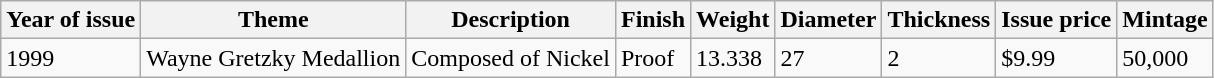<table class="wikitable sortable">
<tr>
<th>Year of issue</th>
<th>Theme</th>
<th>Description</th>
<th>Finish</th>
<th>Weight</th>
<th>Diameter</th>
<th>Thickness</th>
<th>Issue price</th>
<th>Mintage</th>
</tr>
<tr>
<td>1999</td>
<td>Wayne Gretzky Medallion</td>
<td>Composed of Nickel</td>
<td>Proof</td>
<td>13.338</td>
<td>27</td>
<td>2</td>
<td>$9.99</td>
<td>50,000</td>
</tr>
</table>
